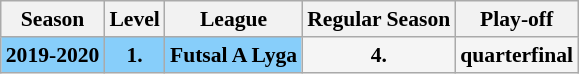<table class="wikitable" style="font-size:90%;">
<tr>
<th>Season</th>
<th>Level</th>
<th>League</th>
<th>Regular Season</th>
<th>Play-off</th>
</tr>
<tr>
<td bgcolor="#87CEFA" style="text-align:center;"><strong>2019-2020</strong></td>
<td bgcolor="#87CEFA" style="text-align:center;"><strong>1.</strong></td>
<td bgcolor="#87CEFA" style="text-align:center;"><strong>Futsal A Lyga</strong></td>
<td bgcolor="#f5f5f5" style="text-align:center;"><strong>4.</strong></td>
<td bgcolor="#f5f5f5" style="text-align:center;"><strong>quarterfinal</strong></td>
</tr>
</table>
